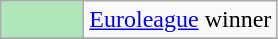<table class="wikitable">
<tr>
<td style="background:#afe6ba; width:3em;"></td>
<td><a href='#'>Euroleague</a> winner</td>
</tr>
<tr>
</tr>
</table>
